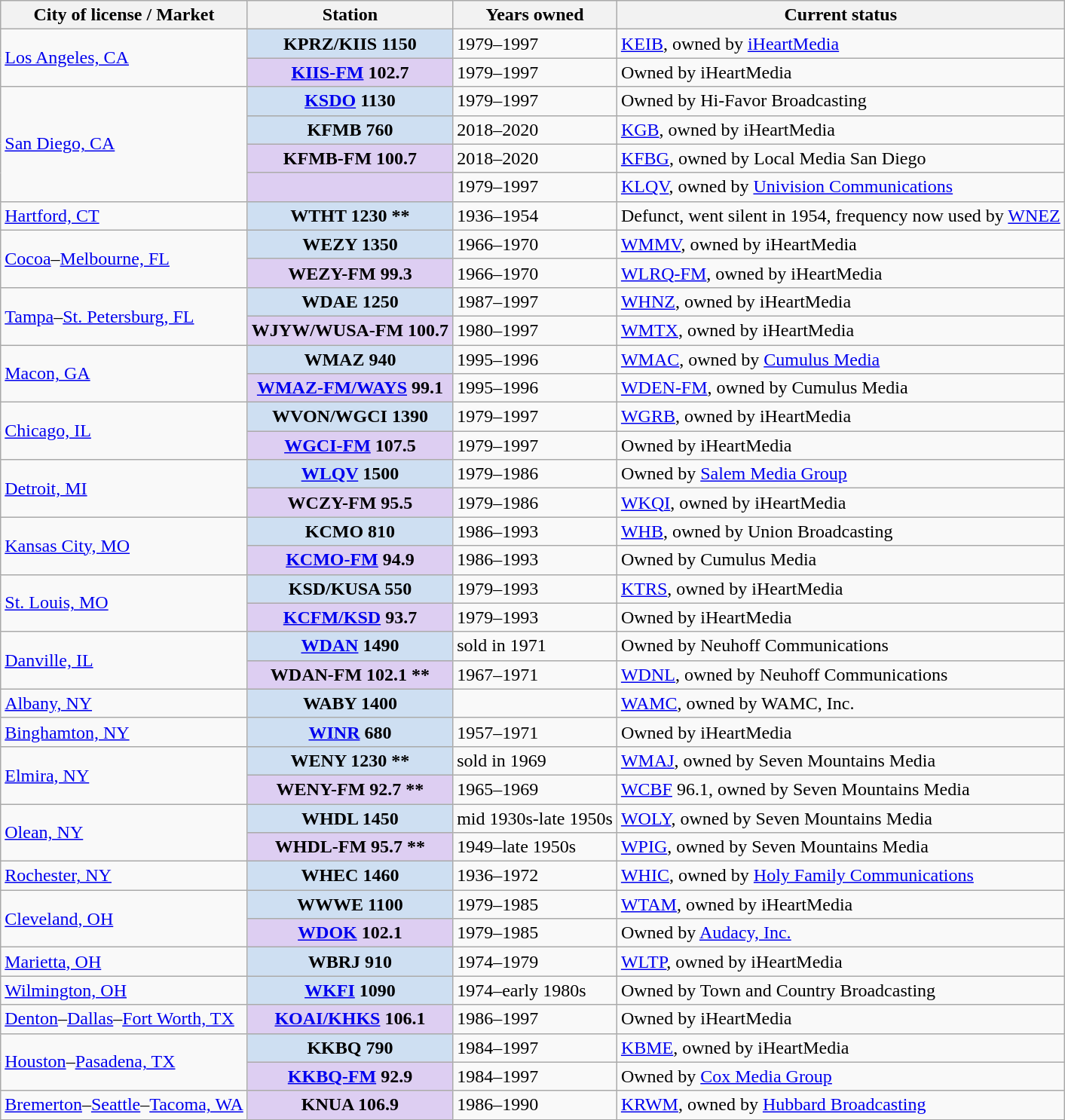<table class="wikitable">
<tr>
<th scope="col">City of license / Market</th>
<th scope="col">Station</th>
<th scope="col">Years owned</th>
<th scope="col">Current status</th>
</tr>
<tr>
<td rowspan="2"><a href='#'>Los Angeles, CA</a></td>
<th style="background: #cedff2">KPRZ/KIIS 1150</th>
<td>1979–1997</td>
<td><a href='#'>KEIB</a>, owned by <a href='#'>iHeartMedia</a></td>
</tr>
<tr>
<th style="background: #ddcef2"><a href='#'>KIIS-FM</a> 102.7</th>
<td>1979–1997</td>
<td>Owned by iHeartMedia</td>
</tr>
<tr>
<td rowspan="4"><a href='#'>San Diego, CA</a></td>
<th style="background: #cedff2"><a href='#'>KSDO</a> 1130</th>
<td>1979–1997</td>
<td>Owned by Hi-Favor Broadcasting</td>
</tr>
<tr>
<th style="background: #cedff2;">KFMB 760</th>
<td>2018–2020</td>
<td><a href='#'>KGB</a>, owned by iHeartMedia</td>
</tr>
<tr>
<th style="background: #ddcef2;">KFMB-FM 100.7</th>
<td>2018–2020</td>
<td><a href='#'>KFBG</a>, owned by Local Media San Diego</td>
</tr>
<tr>
<th style="background: #ddcef2"></th>
<td>1979–1997</td>
<td><a href='#'>KLQV</a>, owned by <a href='#'>Univision Communications</a></td>
</tr>
<tr>
<td><a href='#'>Hartford, CT</a></td>
<th style="background: #cedff2">WTHT 1230 **</th>
<td>1936–1954</td>
<td>Defunct, went silent in 1954, frequency now used by <a href='#'>WNEZ</a></td>
</tr>
<tr>
<td rowspan="2"><a href='#'>Cocoa</a>–<a href='#'>Melbourne, FL</a></td>
<th style="background: #cedff2">WEZY 1350</th>
<td>1966–1970</td>
<td><a href='#'>WMMV</a>, owned by iHeartMedia</td>
</tr>
<tr>
<th style="background: #ddcef2">WEZY-FM 99.3</th>
<td>1966–1970</td>
<td><a href='#'>WLRQ-FM</a>, owned by iHeartMedia</td>
</tr>
<tr>
<td rowspan="2"><a href='#'>Tampa</a>–<a href='#'>St. Petersburg, FL</a></td>
<th style="background: #cedff2">WDAE 1250</th>
<td>1987–1997</td>
<td><a href='#'>WHNZ</a>, owned by iHeartMedia</td>
</tr>
<tr>
<th style="background: #ddcef2">WJYW/WUSA-FM 100.7</th>
<td>1980–1997</td>
<td><a href='#'>WMTX</a>, owned by iHeartMedia</td>
</tr>
<tr>
<td rowspan="2"><a href='#'>Macon, GA</a></td>
<th style="background: #cedff2">WMAZ 940</th>
<td>1995–1996</td>
<td><a href='#'>WMAC</a>, owned by <a href='#'>Cumulus Media</a></td>
</tr>
<tr>
<th style="background: #ddcef2"><a href='#'>WMAZ-FM/WAYS</a> 99.1</th>
<td>1995–1996</td>
<td><a href='#'>WDEN-FM</a>, owned by Cumulus Media</td>
</tr>
<tr>
<td rowspan="2"><a href='#'>Chicago, IL</a></td>
<th style="background: #cedff2">WVON/WGCI 1390</th>
<td>1979–1997</td>
<td><a href='#'>WGRB</a>, owned by iHeartMedia</td>
</tr>
<tr>
<th style="background: #ddcef2"><a href='#'>WGCI-FM</a> 107.5</th>
<td>1979–1997</td>
<td>Owned by iHeartMedia</td>
</tr>
<tr>
<td rowspan="2"><a href='#'>Detroit, MI</a></td>
<th style="background: #cedff2"><a href='#'>WLQV</a> 1500</th>
<td>1979–1986</td>
<td>Owned by <a href='#'>Salem Media Group</a></td>
</tr>
<tr>
<th style="background: #ddcef2">WCZY-FM 95.5</th>
<td>1979–1986</td>
<td><a href='#'>WKQI</a>, owned by iHeartMedia</td>
</tr>
<tr>
<td rowspan="2"><a href='#'>Kansas City, MO</a></td>
<th style="background: #cedff2;">KCMO 810</th>
<td>1986–1993</td>
<td><a href='#'>WHB</a>, owned by Union Broadcasting</td>
</tr>
<tr>
<th style="background: #ddcef2;"><a href='#'>KCMO-FM</a> 94.9</th>
<td>1986–1993</td>
<td>Owned by Cumulus Media</td>
</tr>
<tr>
<td rowspan="2"><a href='#'>St. Louis, MO</a></td>
<th style="background: #cedff2">KSD/KUSA 550</th>
<td>1979–1993</td>
<td><a href='#'>KTRS</a>, owned by iHeartMedia</td>
</tr>
<tr>
<th style="background: #ddcef2"><a href='#'>KCFM/KSD</a> 93.7</th>
<td>1979–1993</td>
<td>Owned by iHeartMedia</td>
</tr>
<tr>
<td rowspan="2"><a href='#'>Danville, IL</a></td>
<th style="background: #cedff2"><a href='#'>WDAN</a> 1490</th>
<td>sold in 1971</td>
<td>Owned by Neuhoff Communications</td>
</tr>
<tr>
<th style="background: #ddcef2">WDAN-FM 102.1 **</th>
<td>1967–1971</td>
<td><a href='#'>WDNL</a>, owned by Neuhoff Communications</td>
</tr>
<tr>
<td><a href='#'>Albany, NY</a></td>
<th style="background: #cedff2">WABY 1400</th>
<td></td>
<td><a href='#'>WAMC</a>, owned by WAMC, Inc.</td>
</tr>
<tr>
<td><a href='#'>Binghamton, NY</a></td>
<th style="background: #cedff2"><a href='#'>WINR</a> 680</th>
<td>1957–1971</td>
<td>Owned by iHeartMedia</td>
</tr>
<tr>
<td rowspan="2"><a href='#'>Elmira, NY</a></td>
<th style="background: #cedff2">WENY 1230 **</th>
<td>sold in 1969</td>
<td><a href='#'>WMAJ</a>, owned by Seven Mountains Media</td>
</tr>
<tr>
<th style="background: #ddcef2">WENY-FM 92.7 **</th>
<td>1965–1969</td>
<td><a href='#'>WCBF</a> 96.1, owned by Seven Mountains Media</td>
</tr>
<tr>
<td rowspan="2"><a href='#'>Olean, NY</a></td>
<th style="background: #cedff2">WHDL 1450<br></th>
<td>mid 1930s-late 1950s</td>
<td><a href='#'>WOLY</a>, owned by Seven Mountains Media</td>
</tr>
<tr>
<th style="background: #ddcef2">WHDL-FM 95.7 **</th>
<td>1949–late 1950s</td>
<td><a href='#'>WPIG</a>, owned by Seven Mountains Media</td>
</tr>
<tr>
<td><a href='#'>Rochester, NY</a></td>
<th style="background: #cedff2">WHEC 1460</th>
<td>1936–1972</td>
<td><a href='#'>WHIC</a>, owned by <a href='#'>Holy Family Communications</a></td>
</tr>
<tr>
<td rowspan="2"><a href='#'>Cleveland, OH</a></td>
<th style="background: #cedff2">WWWE 1100</th>
<td>1979–1985</td>
<td><a href='#'>WTAM</a>, owned by iHeartMedia</td>
</tr>
<tr>
<th style="background: #ddcef2"><a href='#'>WDOK</a> 102.1</th>
<td>1979–1985</td>
<td>Owned by <a href='#'>Audacy, Inc.</a></td>
</tr>
<tr>
<td><a href='#'>Marietta, OH</a></td>
<th style="background: #cedff2">WBRJ 910</th>
<td>1974–1979</td>
<td><a href='#'>WLTP</a>, owned by iHeartMedia</td>
</tr>
<tr>
<td><a href='#'>Wilmington, OH</a></td>
<th style="background: #cedff2"><a href='#'>WKFI</a> 1090</th>
<td>1974–early 1980s</td>
<td>Owned by Town and Country Broadcasting</td>
</tr>
<tr>
<td><a href='#'>Denton</a>–<a href='#'>Dallas</a>–<a href='#'>Fort Worth, TX</a></td>
<th style="background: #ddcef2"><a href='#'>KOAI/KHKS</a> 106.1</th>
<td>1986–1997</td>
<td>Owned by iHeartMedia</td>
</tr>
<tr>
<td rowspan="2"><a href='#'>Houston</a>–<a href='#'>Pasadena, TX</a></td>
<th style="background: #cedff2">KKBQ 790</th>
<td>1984–1997</td>
<td><a href='#'>KBME</a>, owned by iHeartMedia</td>
</tr>
<tr>
<th style="background: #ddcef2"><a href='#'>KKBQ-FM</a> 92.9</th>
<td>1984–1997</td>
<td>Owned by <a href='#'>Cox Media Group</a></td>
</tr>
<tr>
<td><a href='#'>Bremerton</a>–<a href='#'>Seattle</a>–<a href='#'>Tacoma, WA</a></td>
<th style="background: #ddcef2">KNUA 106.9</th>
<td>1986–1990</td>
<td><a href='#'>KRWM</a>, owned by <a href='#'>Hubbard Broadcasting</a></td>
</tr>
</table>
